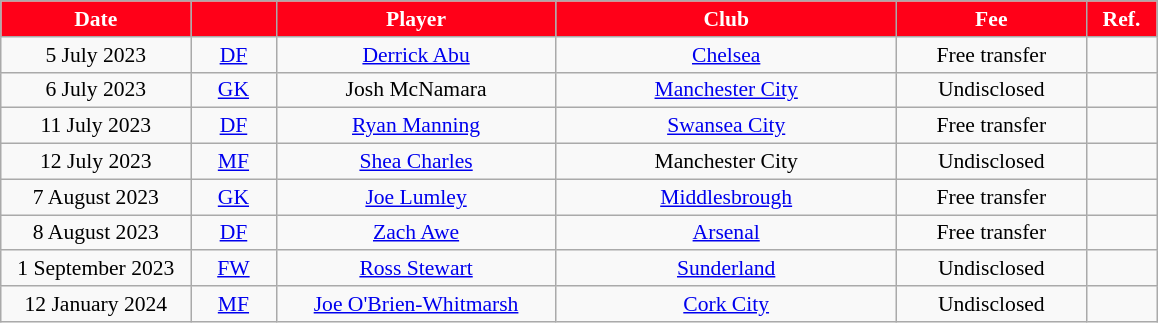<table class="wikitable" style="text-align:center; font-size:90%; ">
<tr>
<th style="background:#FF0018; color:#FFFFFF; width:120px;">Date</th>
<th style="background:#FF0018; color:#FFFFFF; width:50px;"></th>
<th style="background:#FF0018; color:#FFFFFF; width:180px;">Player</th>
<th style="background:#FF0018; color:#FFFFFF; width:220px;">Club</th>
<th style="background:#FF0018; color:#FFFFFF; width:120px;">Fee</th>
<th style="background:#FF0018; color:#FFFFFF; width:40px;">Ref.</th>
</tr>
<tr>
<td>5 July 2023</td>
<td><a href='#'>DF</a></td>
<td> <a href='#'>Derrick Abu</a></td>
<td> <a href='#'>Chelsea</a></td>
<td>Free transfer</td>
<td></td>
</tr>
<tr>
<td>6 July 2023</td>
<td><a href='#'>GK</a></td>
<td> Josh McNamara</td>
<td> <a href='#'>Manchester City</a></td>
<td>Undisclosed</td>
<td></td>
</tr>
<tr>
<td>11 July 2023</td>
<td><a href='#'>DF</a></td>
<td> <a href='#'>Ryan Manning</a></td>
<td> <a href='#'>Swansea City</a></td>
<td>Free transfer</td>
<td></td>
</tr>
<tr>
<td>12 July 2023</td>
<td><a href='#'>MF</a></td>
<td> <a href='#'>Shea Charles</a></td>
<td> Manchester City</td>
<td>Undisclosed</td>
<td></td>
</tr>
<tr>
<td>7 August 2023</td>
<td><a href='#'>GK</a></td>
<td> <a href='#'>Joe Lumley</a></td>
<td> <a href='#'>Middlesbrough</a></td>
<td>Free transfer</td>
<td></td>
</tr>
<tr>
<td>8 August 2023</td>
<td><a href='#'>DF</a></td>
<td> <a href='#'>Zach Awe</a></td>
<td> <a href='#'>Arsenal</a></td>
<td>Free transfer</td>
<td></td>
</tr>
<tr>
<td>1 September 2023</td>
<td><a href='#'>FW</a></td>
<td> <a href='#'>Ross Stewart</a></td>
<td> <a href='#'>Sunderland</a></td>
<td>Undisclosed</td>
<td></td>
</tr>
<tr>
<td>12 January 2024</td>
<td><a href='#'>MF</a></td>
<td> <a href='#'>Joe O'Brien-Whitmarsh</a></td>
<td> <a href='#'>Cork City</a></td>
<td>Undisclosed</td>
<td></td>
</tr>
</table>
